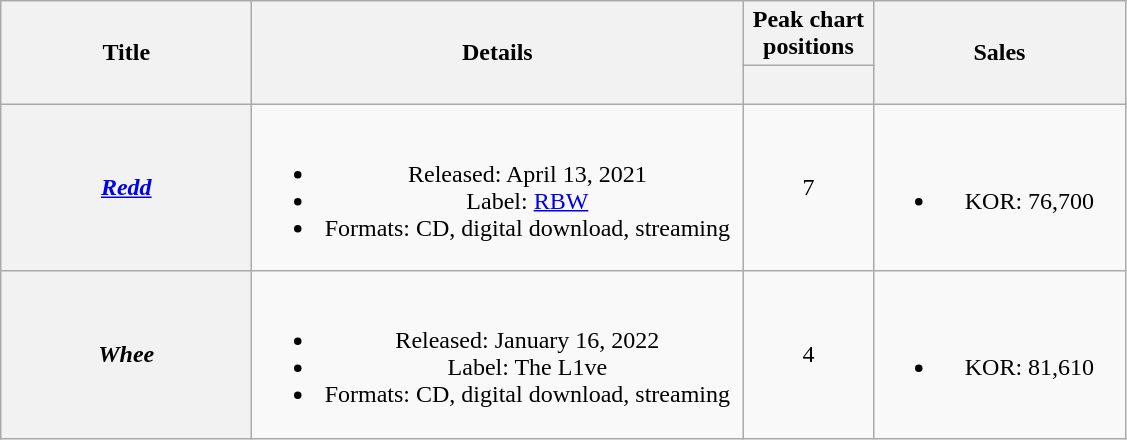<table class="wikitable plainrowheaders" style="text-align:center">
<tr>
<th rowspan="2" style="width:10em">Title</th>
<th rowspan="2" style="width:20em">Details</th>
<th scope="col" style="width:5em">Peak chart positions</th>
<th rowspan="2" style="width:10em">Sales</th>
</tr>
<tr>
<th style="width:3em"><br></th>
</tr>
<tr>
<th scope="row"><em><a href='#'>Redd</a></em></th>
<td><br><ul><li>Released: April 13, 2021</li><li>Label: <a href='#'>RBW</a></li><li>Formats: CD, digital download, streaming</li></ul></td>
<td>7</td>
<td><br><ul><li>KOR: 76,700</li></ul></td>
</tr>
<tr>
<th scope="row"><em>Whee</em></th>
<td><br><ul><li>Released: January 16, 2022</li><li>Label: The L1ve</li><li>Formats: CD, digital download, streaming</li></ul></td>
<td>4</td>
<td><br><ul><li>KOR: 81,610</li></ul></td>
</tr>
</table>
